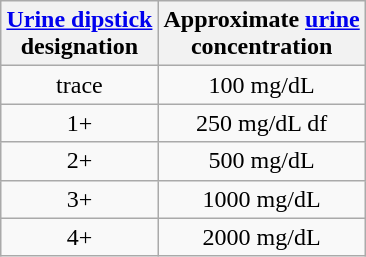<table class="wikitable" align="right" style="text-align: center">
<tr>
<th><a href='#'>Urine dipstick</a><br> designation</th>
<th>Approximate <a href='#'>urine</a><br> concentration</th>
</tr>
<tr>
<td>trace</td>
<td>100 mg/dL </td>
</tr>
<tr>
<td>1+</td>
<td>250 mg/dL df</td>
</tr>
<tr>
<td>2+</td>
<td>500 mg/dL</td>
</tr>
<tr>
<td>3+</td>
<td>1000 mg/dL</td>
</tr>
<tr>
<td>4+</td>
<td>2000 mg/dL</td>
</tr>
</table>
